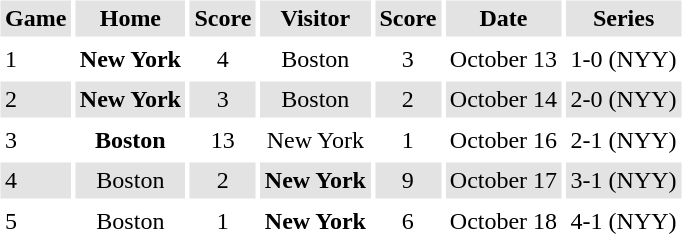<table border="0" cellspacing="3" cellpadding="3">
<tr style="background: #e3e3e3;">
<th>Game</th>
<th>Home</th>
<th>Score</th>
<th>Visitor</th>
<th>Score</th>
<th>Date</th>
<th>Series</th>
</tr>
<tr>
<td>1</td>
<td style="text-align:center;"><strong>New York</strong></td>
<td style="text-align:center;">4</td>
<td style="text-align:center;">Boston</td>
<td style="text-align:center;">3</td>
<td style="text-align:center;">October 13</td>
<td>1-0 (NYY)</td>
</tr>
<tr style="background: #e3e3e3;">
<td>2</td>
<td style="text-align:center;"><strong>New York</strong></td>
<td style="text-align:center;">3</td>
<td style="text-align:center;">Boston</td>
<td style="text-align:center;">2</td>
<td style="text-align:center;">October 14</td>
<td>2-0 (NYY)</td>
</tr>
<tr>
<td>3</td>
<td style="text-align:center;"><strong>Boston</strong></td>
<td style="text-align:center;">13</td>
<td style="text-align:center;">New York</td>
<td style="text-align:center;">1</td>
<td style="text-align:center;">October 16</td>
<td>2-1 (NYY)</td>
</tr>
<tr style="background: #e3e3e3;">
<td>4</td>
<td style="text-align:center;">Boston</td>
<td style="text-align:center;">2</td>
<td style="text-align:center;"><strong>New York</strong></td>
<td style="text-align:center;">9</td>
<td style="text-align:center;">October 17</td>
<td>3-1 (NYY)</td>
</tr>
<tr>
<td>5</td>
<td style="text-align:center;">Boston</td>
<td style="text-align:center;">1</td>
<td style="text-align:center;"><strong>New York</strong></td>
<td style="text-align:center;">6</td>
<td style="text-align:center;">October 18</td>
<td>4-1 (NYY)</td>
</tr>
</table>
